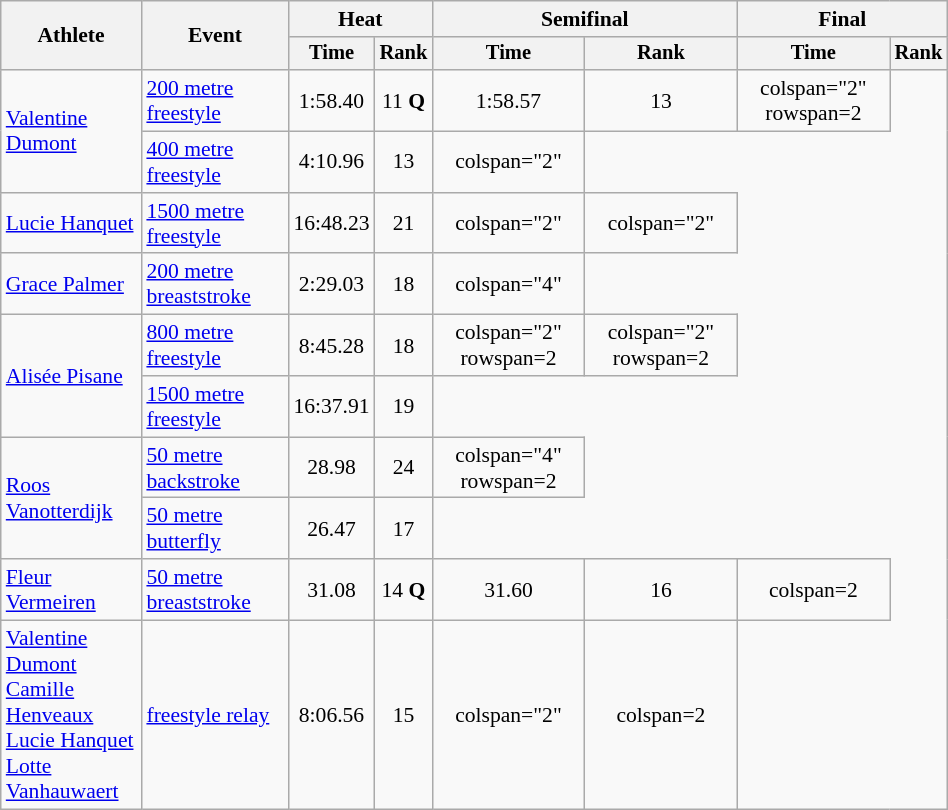<table class="wikitable" style="text-align:center; font-size:90%; width:50%;">
<tr>
<th rowspan="2">Athlete</th>
<th rowspan="2">Event</th>
<th colspan="2">Heat</th>
<th colspan="2">Semifinal</th>
<th colspan="2">Final</th>
</tr>
<tr style="font-size:95%">
<th>Time</th>
<th>Rank</th>
<th>Time</th>
<th>Rank</th>
<th>Time</th>
<th>Rank</th>
</tr>
<tr>
<td align=left rowspan=2><a href='#'>Valentine Dumont</a></td>
<td align=left><a href='#'>200 metre freestyle</a></td>
<td>1:58.40</td>
<td>11 <strong>Q</strong></td>
<td>1:58.57</td>
<td>13</td>
<td>colspan="2" rowspan=2 </td>
</tr>
<tr>
<td align=left><a href='#'>400 metre freestyle</a></td>
<td>4:10.96</td>
<td>13</td>
<td>colspan="2" </td>
</tr>
<tr align=center>
<td align=left><a href='#'>Lucie Hanquet</a></td>
<td align=left><a href='#'>1500 metre freestyle</a></td>
<td>16:48.23</td>
<td>21</td>
<td>colspan="2" </td>
<td>colspan="2" </td>
</tr>
<tr>
<td align=left><a href='#'>Grace Palmer</a></td>
<td align=left><a href='#'>200 metre breaststroke</a></td>
<td>2:29.03</td>
<td>18</td>
<td>colspan="4" </td>
</tr>
<tr>
<td align=left rowspan=2><a href='#'>Alisée Pisane</a></td>
<td align=left><a href='#'>800 metre freestyle</a></td>
<td>8:45.28</td>
<td>18</td>
<td>colspan="2" rowspan=2 </td>
<td>colspan="2" rowspan=2 </td>
</tr>
<tr>
<td align=left><a href='#'>1500 metre freestyle</a></td>
<td>16:37.91</td>
<td>19</td>
</tr>
<tr>
<td align=left rowspan=2><a href='#'>Roos Vanotterdijk</a></td>
<td align=left><a href='#'>50 metre backstroke</a></td>
<td>28.98</td>
<td>24</td>
<td>colspan="4" rowspan=2 </td>
</tr>
<tr>
<td align=left><a href='#'>50 metre butterfly</a></td>
<td>26.47</td>
<td>17</td>
</tr>
<tr>
<td align=left><a href='#'>Fleur Vermeiren</a></td>
<td align=left><a href='#'>50 metre breaststroke</a></td>
<td>31.08</td>
<td>14 <strong>Q</strong></td>
<td>31.60</td>
<td>16</td>
<td>colspan=2 </td>
</tr>
<tr>
<td align=left><a href='#'>Valentine Dumont</a><br><a href='#'>Camille Henveaux</a><br><a href='#'>Lucie Hanquet</a><br><a href='#'>Lotte Vanhauwaert</a></td>
<td align=left><a href='#'> freestyle relay</a></td>
<td>8:06.56</td>
<td>15</td>
<td>colspan="2"  </td>
<td>colspan=2 </td>
</tr>
</table>
